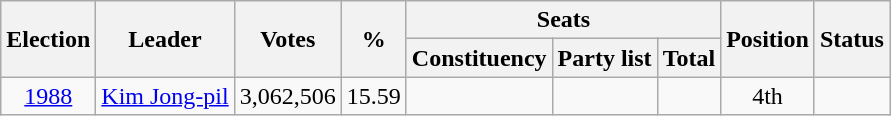<table class="wikitable" style="text-align:center">
<tr>
<th rowspan="2">Election</th>
<th rowspan="2">Leader</th>
<th rowspan="2">Votes</th>
<th rowspan="2">%</th>
<th colspan="3">Seats</th>
<th rowspan="2">Position</th>
<th rowspan="2">Status</th>
</tr>
<tr>
<th>Constituency</th>
<th>Party list</th>
<th>Total</th>
</tr>
<tr>
<td><a href='#'>1988</a></td>
<td><a href='#'>Kim Jong-pil</a></td>
<td>3,062,506</td>
<td>15.59</td>
<td></td>
<td></td>
<td></td>
<td>4th</td>
<td></td>
</tr>
</table>
